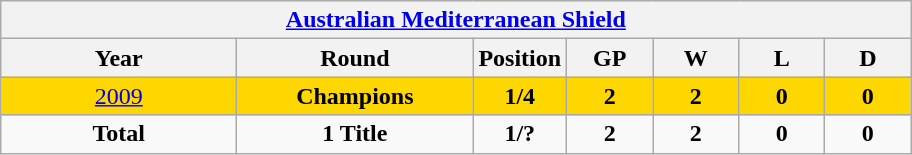<table class="wikitable" style="text-align: center;">
<tr>
<th colspan="8"><a href='#'>Australian Mediterranean Shield</a></th>
</tr>
<tr>
<th width=150>Year</th>
<th width=150>Round</th>
<th width=50>Position</th>
<th width=50>GP</th>
<th width=50>W</th>
<th width=50>L</th>
<th width=50>D</th>
</tr>
<tr style="background:Gold;">
<td> <a href='#'>2009</a></td>
<td><strong>Champions</strong></td>
<td><strong>1/4</strong></td>
<td><strong>2</strong></td>
<td><strong>2</strong></td>
<td><strong>0</strong></td>
<td><strong>0</strong></td>
</tr>
<tr>
<td><strong>Total</strong></td>
<td><strong>1 Title</strong></td>
<td><strong>1/?</strong></td>
<td><strong>2</strong></td>
<td><strong>2</strong></td>
<td><strong>0</strong></td>
<td><strong>0</strong></td>
</tr>
</table>
